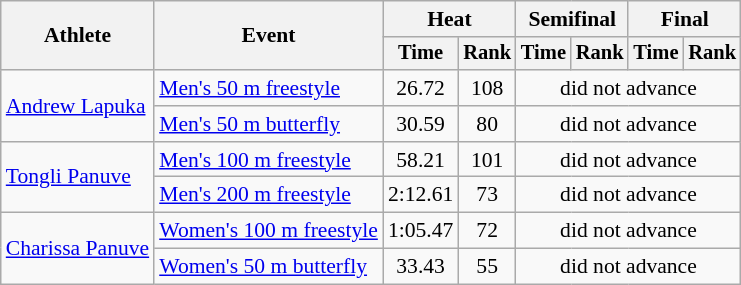<table class=wikitable style="font-size:90%">
<tr>
<th rowspan="2">Athlete</th>
<th rowspan="2">Event</th>
<th colspan="2">Heat</th>
<th colspan="2">Semifinal</th>
<th colspan="2">Final</th>
</tr>
<tr style="font-size:95%">
<th>Time</th>
<th>Rank</th>
<th>Time</th>
<th>Rank</th>
<th>Time</th>
<th>Rank</th>
</tr>
<tr align=center>
<td align=left rowspan=2><a href='#'>Andrew Lapuka</a></td>
<td align=left><a href='#'>Men's 50 m freestyle</a></td>
<td>26.72</td>
<td>108</td>
<td colspan=4>did not advance</td>
</tr>
<tr align=center>
<td align=left><a href='#'>Men's 50 m butterfly</a></td>
<td>30.59</td>
<td>80</td>
<td colspan=4>did not advance</td>
</tr>
<tr align=center>
<td align=left rowspan=2><a href='#'>Tongli Panuve</a></td>
<td align=left><a href='#'>Men's 100 m freestyle</a></td>
<td>58.21</td>
<td>101</td>
<td colspan=4>did not advance</td>
</tr>
<tr align=center>
<td align=left><a href='#'>Men's 200 m freestyle</a></td>
<td>2:12.61</td>
<td>73</td>
<td colspan=4>did not advance</td>
</tr>
<tr align=center>
<td align=left rowspan=2><a href='#'>Charissa Panuve</a></td>
<td align=left><a href='#'>Women's 100 m freestyle</a></td>
<td>1:05.47</td>
<td>72</td>
<td colspan=4>did not advance</td>
</tr>
<tr align=center>
<td align=left><a href='#'>Women's 50 m butterfly</a></td>
<td>33.43</td>
<td>55</td>
<td colspan=4>did not advance</td>
</tr>
</table>
